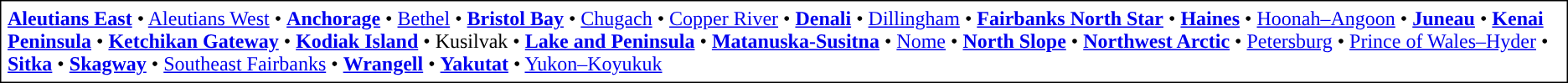<table border="1" cellspacing="0" cellpadding="5" rules="all" style="margin:1em 1em 1em 0; border-collapse:collapse;">
<tr>
<td><strong><a href='#'>Aleutians East</a></strong> • <a href='#'>Aleutians West</a> • <strong><a href='#'>Anchorage</a></strong> • <a href='#'>Bethel</a> • <strong><a href='#'>Bristol Bay</a></strong> • <a href='#'>Chugach</a> • <a href='#'>Copper River</a> • <strong><a href='#'>Denali</a></strong> • <a href='#'>Dillingham</a> • <strong><a href='#'>Fairbanks North Star</a></strong> • <strong><a href='#'>Haines</a></strong> • <a href='#'>Hoonah–Angoon</a> • <strong><a href='#'>Juneau</a></strong> • <strong><a href='#'>Kenai Peninsula</a></strong> • <strong><a href='#'>Ketchikan Gateway</a></strong> • <strong><a href='#'>Kodiak Island</a></strong> • Kusilvak • <strong><a href='#'>Lake and Peninsula</a></strong> • <strong><a href='#'>Matanuska-Susitna</a></strong> • <a href='#'>Nome</a> • <strong><a href='#'>North Slope</a></strong> • <strong><a href='#'>Northwest Arctic</a></strong> • <a href='#'>Petersburg</a> • <a href='#'>Prince of Wales–Hyder</a> • <strong><a href='#'>Sitka</a></strong> • <strong><a href='#'>Skagway</a></strong> • <a href='#'>Southeast Fairbanks</a> • <strong><a href='#'>Wrangell</a></strong> • <strong><a href='#'>Yakutat</a></strong> • <a href='#'>Yukon–Koyukuk</a></td>
</tr>
</table>
